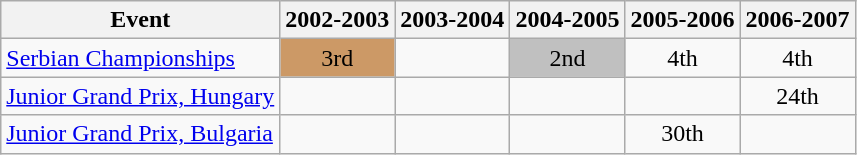<table class="wikitable">
<tr>
<th>Event</th>
<th>2002-2003</th>
<th>2003-2004</th>
<th>2004-2005</th>
<th>2005-2006</th>
<th>2006-2007</th>
</tr>
<tr>
<td><a href='#'>Serbian Championships</a></td>
<td align="center" bgcolor="CC9966">3rd</td>
<td></td>
<td align="center" bgcolor="silver">2nd</td>
<td align="center">4th</td>
<td align="center">4th</td>
</tr>
<tr>
<td><a href='#'>Junior Grand Prix, Hungary</a></td>
<td></td>
<td></td>
<td></td>
<td></td>
<td align="center">24th</td>
</tr>
<tr>
<td><a href='#'>Junior Grand Prix, Bulgaria</a></td>
<td></td>
<td></td>
<td></td>
<td align="center">30th</td>
<td></td>
</tr>
</table>
